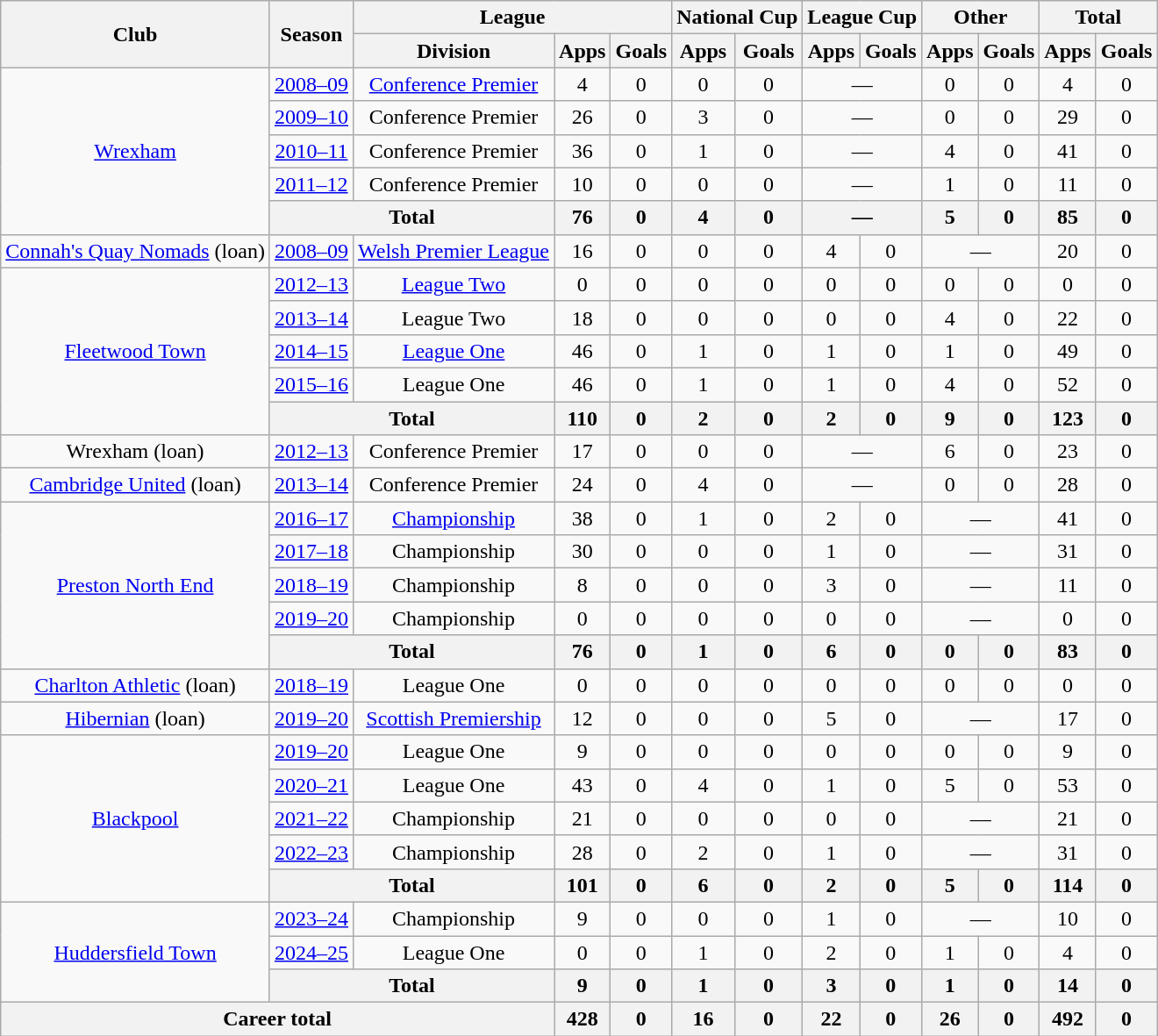<table class="wikitable" style="text-align: center;">
<tr>
<th rowspan=2>Club</th>
<th rowspan=2>Season</th>
<th colspan=3>League</th>
<th colspan=2>National Cup</th>
<th colspan=2>League Cup</th>
<th colspan=2>Other</th>
<th colspan=2>Total</th>
</tr>
<tr>
<th>Division</th>
<th>Apps</th>
<th>Goals</th>
<th>Apps</th>
<th>Goals</th>
<th>Apps</th>
<th>Goals</th>
<th>Apps</th>
<th>Goals</th>
<th>Apps</th>
<th>Goals</th>
</tr>
<tr>
<td rowspan=5><a href='#'>Wrexham</a></td>
<td><a href='#'>2008–09</a></td>
<td><a href='#'>Conference Premier</a></td>
<td>4</td>
<td>0</td>
<td>0</td>
<td>0</td>
<td colspan=2>—</td>
<td>0</td>
<td>0</td>
<td>4</td>
<td>0</td>
</tr>
<tr>
<td><a href='#'>2009–10</a></td>
<td>Conference Premier</td>
<td>26</td>
<td>0</td>
<td>3</td>
<td>0</td>
<td colspan=2>—</td>
<td>0</td>
<td>0</td>
<td>29</td>
<td>0</td>
</tr>
<tr>
<td><a href='#'>2010–11</a></td>
<td>Conference Premier</td>
<td>36</td>
<td>0</td>
<td>1</td>
<td>0</td>
<td colspan=2>—</td>
<td>4</td>
<td>0</td>
<td>41</td>
<td>0</td>
</tr>
<tr>
<td><a href='#'>2011–12</a></td>
<td>Conference Premier</td>
<td>10</td>
<td>0</td>
<td>0</td>
<td>0</td>
<td colspan=2>—</td>
<td>1</td>
<td>0</td>
<td>11</td>
<td>0</td>
</tr>
<tr>
<th colspan=2>Total</th>
<th>76</th>
<th>0</th>
<th>4</th>
<th>0</th>
<th colspan=2>—</th>
<th>5</th>
<th>0</th>
<th>85</th>
<th>0</th>
</tr>
<tr>
<td><a href='#'>Connah's Quay Nomads</a> (loan)</td>
<td><a href='#'>2008–09</a></td>
<td><a href='#'>Welsh Premier League</a></td>
<td>16</td>
<td>0</td>
<td>0</td>
<td>0</td>
<td>4</td>
<td>0</td>
<td colspan=2>—</td>
<td>20</td>
<td>0</td>
</tr>
<tr>
<td rowspan=5><a href='#'>Fleetwood Town</a></td>
<td><a href='#'>2012–13</a></td>
<td><a href='#'>League Two</a></td>
<td>0</td>
<td>0</td>
<td>0</td>
<td>0</td>
<td>0</td>
<td>0</td>
<td>0</td>
<td>0</td>
<td>0</td>
<td>0</td>
</tr>
<tr>
<td><a href='#'>2013–14</a></td>
<td>League Two</td>
<td>18</td>
<td>0</td>
<td>0</td>
<td>0</td>
<td>0</td>
<td>0</td>
<td>4</td>
<td>0</td>
<td>22</td>
<td>0</td>
</tr>
<tr>
<td><a href='#'>2014–15</a></td>
<td><a href='#'>League One</a></td>
<td>46</td>
<td>0</td>
<td>1</td>
<td>0</td>
<td>1</td>
<td>0</td>
<td>1</td>
<td>0</td>
<td>49</td>
<td>0</td>
</tr>
<tr>
<td><a href='#'>2015–16</a></td>
<td>League One</td>
<td>46</td>
<td>0</td>
<td>1</td>
<td>0</td>
<td>1</td>
<td>0</td>
<td>4</td>
<td>0</td>
<td>52</td>
<td>0</td>
</tr>
<tr>
<th colspan=2>Total</th>
<th>110</th>
<th>0</th>
<th>2</th>
<th>0</th>
<th>2</th>
<th>0</th>
<th>9</th>
<th>0</th>
<th>123</th>
<th>0</th>
</tr>
<tr>
<td>Wrexham (loan)</td>
<td><a href='#'>2012–13</a></td>
<td>Conference Premier</td>
<td>17</td>
<td>0</td>
<td>0</td>
<td>0</td>
<td colspan=2>—</td>
<td>6</td>
<td>0</td>
<td>23</td>
<td>0</td>
</tr>
<tr>
<td><a href='#'>Cambridge United</a> (loan)</td>
<td><a href='#'>2013–14</a></td>
<td>Conference Premier</td>
<td>24</td>
<td>0</td>
<td>4</td>
<td>0</td>
<td colspan=2>—</td>
<td>0</td>
<td>0</td>
<td>28</td>
<td>0</td>
</tr>
<tr>
<td rowspan=5><a href='#'>Preston North End</a></td>
<td><a href='#'>2016–17</a></td>
<td><a href='#'>Championship</a></td>
<td>38</td>
<td>0</td>
<td>1</td>
<td>0</td>
<td>2</td>
<td>0</td>
<td colspan=2>—</td>
<td>41</td>
<td>0</td>
</tr>
<tr>
<td><a href='#'>2017–18</a></td>
<td>Championship</td>
<td>30</td>
<td>0</td>
<td>0</td>
<td>0</td>
<td>1</td>
<td>0</td>
<td colspan=2>—</td>
<td>31</td>
<td>0</td>
</tr>
<tr>
<td><a href='#'>2018–19</a></td>
<td>Championship</td>
<td>8</td>
<td>0</td>
<td>0</td>
<td>0</td>
<td>3</td>
<td>0</td>
<td colspan=2>—</td>
<td>11</td>
<td>0</td>
</tr>
<tr>
<td><a href='#'>2019–20</a></td>
<td>Championship</td>
<td>0</td>
<td>0</td>
<td>0</td>
<td>0</td>
<td>0</td>
<td>0</td>
<td colspan=2>—</td>
<td>0</td>
<td>0</td>
</tr>
<tr>
<th colspan=2>Total</th>
<th>76</th>
<th>0</th>
<th>1</th>
<th>0</th>
<th>6</th>
<th>0</th>
<th>0</th>
<th>0</th>
<th>83</th>
<th>0</th>
</tr>
<tr>
<td><a href='#'>Charlton Athletic</a> (loan)</td>
<td><a href='#'>2018–19</a></td>
<td>League One</td>
<td>0</td>
<td>0</td>
<td>0</td>
<td>0</td>
<td>0</td>
<td>0</td>
<td>0</td>
<td>0</td>
<td>0</td>
<td>0</td>
</tr>
<tr>
<td><a href='#'>Hibernian</a> (loan)</td>
<td><a href='#'>2019–20</a></td>
<td><a href='#'>Scottish Premiership</a></td>
<td>12</td>
<td>0</td>
<td>0</td>
<td>0</td>
<td>5</td>
<td>0</td>
<td colspan=2>—</td>
<td>17</td>
<td>0</td>
</tr>
<tr>
<td rowspan=5><a href='#'>Blackpool</a></td>
<td><a href='#'>2019–20</a></td>
<td>League One</td>
<td>9</td>
<td>0</td>
<td>0</td>
<td>0</td>
<td>0</td>
<td>0</td>
<td>0</td>
<td>0</td>
<td>9</td>
<td>0</td>
</tr>
<tr>
<td><a href='#'>2020–21</a></td>
<td>League One</td>
<td>43</td>
<td>0</td>
<td>4</td>
<td>0</td>
<td>1</td>
<td>0</td>
<td>5</td>
<td>0</td>
<td>53</td>
<td>0</td>
</tr>
<tr>
<td><a href='#'>2021–22</a></td>
<td>Championship</td>
<td>21</td>
<td>0</td>
<td>0</td>
<td>0</td>
<td>0</td>
<td>0</td>
<td colspan=2>—</td>
<td>21</td>
<td>0</td>
</tr>
<tr>
<td><a href='#'>2022–23</a></td>
<td>Championship</td>
<td>28</td>
<td>0</td>
<td>2</td>
<td>0</td>
<td>1</td>
<td>0</td>
<td colspan=2>—</td>
<td>31</td>
<td>0</td>
</tr>
<tr>
<th colspan=2>Total</th>
<th>101</th>
<th>0</th>
<th>6</th>
<th>0</th>
<th>2</th>
<th>0</th>
<th>5</th>
<th>0</th>
<th>114</th>
<th>0</th>
</tr>
<tr>
<td rowspan=3><a href='#'>Huddersfield Town</a></td>
<td><a href='#'>2023–24</a></td>
<td>Championship</td>
<td>9</td>
<td>0</td>
<td>0</td>
<td>0</td>
<td>1</td>
<td>0</td>
<td colspan=2>—</td>
<td>10</td>
<td>0</td>
</tr>
<tr>
<td><a href='#'>2024–25</a></td>
<td>League One</td>
<td>0</td>
<td>0</td>
<td>1</td>
<td>0</td>
<td>2</td>
<td>0</td>
<td>1</td>
<td>0</td>
<td>4</td>
<td>0</td>
</tr>
<tr>
<th colspan=2>Total</th>
<th>9</th>
<th>0</th>
<th>1</th>
<th>0</th>
<th>3</th>
<th>0</th>
<th>1</th>
<th>0</th>
<th>14</th>
<th>0</th>
</tr>
<tr>
<th colspan=3>Career total</th>
<th>428</th>
<th>0</th>
<th>16</th>
<th>0</th>
<th>22</th>
<th>0</th>
<th>26</th>
<th>0</th>
<th>492</th>
<th>0</th>
</tr>
</table>
